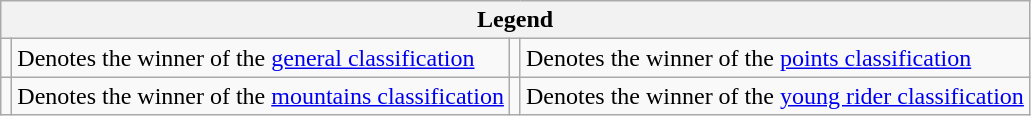<table class="wikitable">
<tr>
<th scope="col" colspan="4">Legend</th>
</tr>
<tr>
<td></td>
<td>Denotes the winner of the <a href='#'>general classification</a></td>
<td></td>
<td>Denotes the winner of the <a href='#'>points classification</a></td>
</tr>
<tr>
<td></td>
<td>Denotes the winner of the <a href='#'>mountains classification</a></td>
<td></td>
<td>Denotes the winner of the <a href='#'>young rider classification</a></td>
</tr>
</table>
